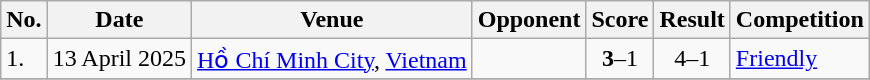<table class="wikitable">
<tr>
<th>No.</th>
<th>Date</th>
<th>Venue</th>
<th>Opponent</th>
<th>Score</th>
<th>Result</th>
<th>Competition</th>
</tr>
<tr>
<td>1.</td>
<td>13 April 2025</td>
<td><a href='#'>Hồ Chí Minh City</a>, <a href='#'>Vietnam</a></td>
<td></td>
<td align=center><strong>3</strong>–1</td>
<td align=center>4–1</td>
<td><a href='#'>Friendly</a></td>
</tr>
<tr>
</tr>
</table>
